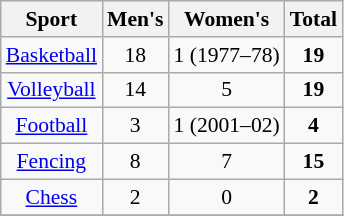<table class="wikitable" style="text-align: center; font-size:90%; text-align:center">
<tr bgcolor="#efefef">
<th>Sport</th>
<th>Men's</th>
<th>Women's</th>
<th>Total</th>
</tr>
<tr>
<td><a href='#'>Basketball</a></td>
<td align="center">18</td>
<td align="center">1 (1977–78)</td>
<td align="center"><strong>19</strong></td>
</tr>
<tr>
<td><a href='#'>Volleyball</a></td>
<td align="center">14</td>
<td align="center">5</td>
<td align="center"><strong>19</strong></td>
</tr>
<tr>
<td><a href='#'>Football</a></td>
<td align="center">3</td>
<td align="center">1 (2001–02)</td>
<td align="center"><strong>4</strong></td>
</tr>
<tr>
<td><a href='#'>Fencing</a></td>
<td align="center">8</td>
<td align="center">7</td>
<td align="center"><strong>15</strong></td>
</tr>
<tr>
<td><a href='#'>Chess</a></td>
<td align="center">2</td>
<td align="center">0</td>
<td align="center"><strong>2</strong></td>
</tr>
<tr>
</tr>
</table>
